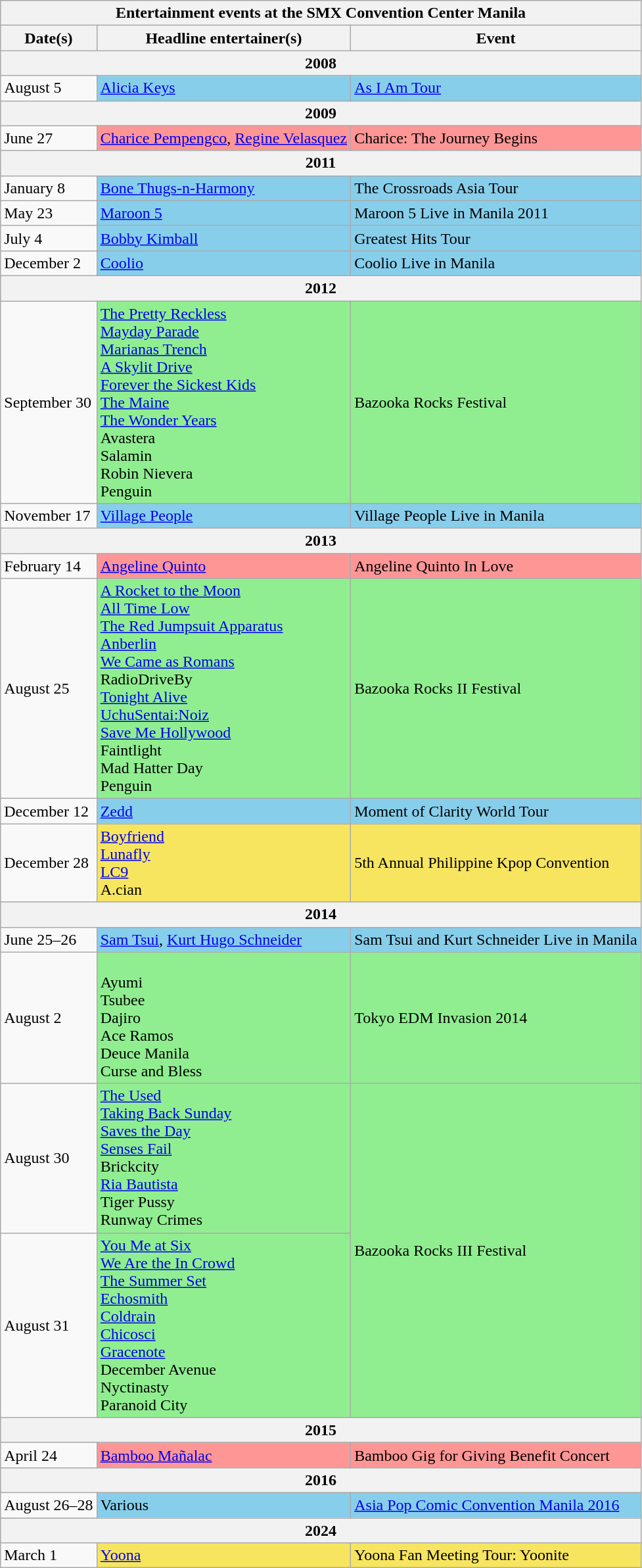<table class="wikitable collapsible">
<tr>
<th colspan=3>Entertainment events at the SMX Convention Center Manila</th>
</tr>
<tr>
<th>Date(s)</th>
<th>Headline entertainer(s)</th>
<th>Event</th>
</tr>
<tr>
<th colspan="3">2008</th>
</tr>
<tr>
<td>August 5</td>
<td style="background:skyblue;"><a href='#'>Alicia Keys</a></td>
<td style="background:skyblue;"><a href='#'>As I Am Tour</a></td>
</tr>
<tr>
<th colspan="3">2009</th>
</tr>
<tr>
<td>June 27</td>
<td style="background:#ff9696;"><a href='#'>Charice Pempengco</a>, <a href='#'>Regine Velasquez</a></td>
<td style="background:#ff9696;">Charice: The Journey Begins</td>
</tr>
<tr style="background:#ddd;">
<th colspan="3">2011</th>
</tr>
<tr>
<td>January 8</td>
<td style="background:skyblue;"><a href='#'>Bone Thugs-n-Harmony</a></td>
<td style="background:skyblue;">The Crossroads Asia Tour</td>
</tr>
<tr>
<td>May 23</td>
<td style="background:skyblue;"><a href='#'>Maroon 5</a></td>
<td style="background:skyblue;">Maroon 5 Live in Manila 2011</td>
</tr>
<tr>
<td>July 4</td>
<td style="background:skyblue;"><a href='#'>Bobby Kimball</a></td>
<td style="background:skyblue;">Greatest Hits Tour</td>
</tr>
<tr>
<td>December 2</td>
<td style="background:skyblue;"><a href='#'>Coolio</a></td>
<td style="background:skyblue;">Coolio Live in Manila</td>
</tr>
<tr style="background:#ddd;">
<th colspan="3">2012</th>
</tr>
<tr>
<td>September 30</td>
<td style="background:lightgreen;"><a href='#'>The Pretty Reckless</a><br><a href='#'>Mayday Parade</a><br><a href='#'>Marianas Trench</a><br><a href='#'>A Skylit Drive</a><br><a href='#'>Forever the Sickest Kids</a><br><a href='#'>The Maine</a><br><a href='#'>The Wonder Years</a><br>Avastera<br>Salamin<br>Robin Nievera<br>Penguin</td>
<td style="background:lightgreen;">Bazooka Rocks Festival</td>
</tr>
<tr>
<td>November 17</td>
<td style="background:skyblue;"><a href='#'>Village People</a></td>
<td style="background:skyblue;">Village People Live in Manila</td>
</tr>
<tr style="background:#ddd;">
<th colspan="3">2013</th>
</tr>
<tr>
<td>February 14</td>
<td style="background:#ff9696;"><a href='#'>Angeline Quinto</a></td>
<td style="background:#ff9696;">Angeline Quinto In Love</td>
</tr>
<tr>
<td>August 25</td>
<td style="background:lightgreen;"><a href='#'>A Rocket to the Moon</a><br><a href='#'>All Time Low</a><br><a href='#'>The Red Jumpsuit Apparatus</a><br><a href='#'>Anberlin</a><br><a href='#'>We Came as Romans</a><br>RadioDriveBy<br><a href='#'>Tonight Alive</a><br><a href='#'>UchuSentai:Noiz</a><br><a href='#'>Save Me Hollywood</a><br>Faintlight<br>Mad Hatter Day<br>Penguin</td>
<td style="background:lightgreen;">Bazooka Rocks II Festival</td>
</tr>
<tr>
<td>December 12</td>
<td style="background:skyblue;"><a href='#'>Zedd</a></td>
<td style="background:skyblue;">Moment of Clarity World Tour</td>
</tr>
<tr>
<td>December 28</td>
<td style="background:#f7e560;"><a href='#'>Boyfriend</a><br><a href='#'>Lunafly</a><br><a href='#'>LC9</a><br>A.cian</td>
<td style="background:#f7e560;">5th Annual Philippine Kpop Convention</td>
</tr>
<tr style="background:#ddd;">
<th colspan="3">2014</th>
</tr>
<tr>
<td>June 25–26</td>
<td style="background:skyblue;"><a href='#'>Sam Tsui</a>, <a href='#'>Kurt Hugo Schneider</a></td>
<td style="background:skyblue;">Sam Tsui and Kurt Schneider Live in Manila</td>
</tr>
<tr>
<td>August 2</td>
<td style="background:lightgreen;"><br>Ayumi<br>Tsubee<br>Dajiro<br>Ace Ramos<br>Deuce Manila<br>Curse and Bless</td>
<td style="background:lightgreen;">Tokyo EDM Invasion 2014</td>
</tr>
<tr>
<td>August 30</td>
<td style="background:lightgreen;"><a href='#'>The Used</a><br><a href='#'>Taking Back Sunday</a><br><a href='#'>Saves the Day</a><br><a href='#'>Senses Fail</a><br>Brickcity<br><a href='#'>Ria Bautista</a><br>Tiger Pussy<br>Runway Crimes</td>
<td style="background:lightgreen;" rowspan="2">Bazooka Rocks III Festival</td>
</tr>
<tr>
<td>August 31</td>
<td style="background:lightgreen;"><a href='#'>You Me at Six</a><br><a href='#'>We Are the In Crowd</a><br><a href='#'>The Summer Set</a><br><a href='#'>Echosmith</a><br><a href='#'>Coldrain</a><br><a href='#'>Chicosci</a><br><a href='#'>Gracenote</a><br>December Avenue<br>Nyctinasty<br>Paranoid City</td>
</tr>
<tr style="background:#ddd;">
<th colspan="3">2015</th>
</tr>
<tr>
<td>April 24</td>
<td style="background:#ff9696;"><a href='#'>Bamboo Mañalac</a></td>
<td style="background:#ff9696;">Bamboo Gig for Giving Benefit Concert</td>
</tr>
<tr style="background:#ddd;">
<th colspan="3">2016</th>
</tr>
<tr>
<td>August 26–28</td>
<td style="background:skyblue;">Various</td>
<td style="background:skyblue;"><a href='#'>Asia Pop Comic Convention Manila 2016</a></td>
</tr>
<tr style="background:#ddd;">
<th colspan="3">2024</th>
</tr>
<tr>
<td>March 1</td>
<td style="background:#f7e560;"><a href='#'>Yoona</a></td>
<td style="background:#f7e560;">Yoona Fan Meeting Tour: Yoonite</td>
</tr>
</table>
